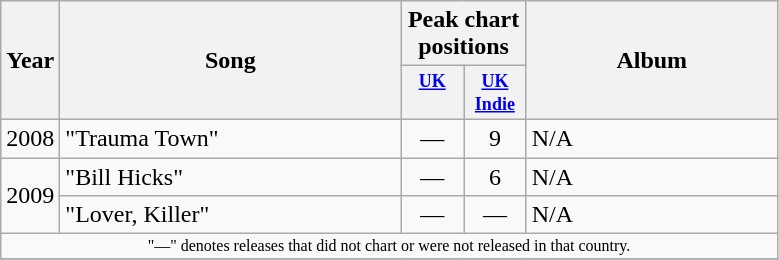<table class="wikitable" border="1">
<tr>
<th rowspan="2">Year</th>
<th width="220" rowspan="2">Song</th>
<th colspan="2">Peak chart positions</th>
<th width="160" rowspan="2">Album</th>
</tr>
<tr>
<th style="width:3em;font-size:75%;"><a href='#'>UK</a><br><br></th>
<th style="width:3em;font-size:75%;"><a href='#'>UK<br>Indie</a><br></th>
</tr>
<tr>
<td rowspan="1">2008</td>
<td>"Trauma Town"</td>
<td align="center">—</td>
<td align="center">9</td>
<td rowspan="1">N/A</td>
</tr>
<tr>
<td rowspan="2">2009</td>
<td>"Bill Hicks"</td>
<td align="center">—</td>
<td align="center">6</td>
<td rowspan="1">N/A</td>
</tr>
<tr>
<td>"Lover, Killer"</td>
<td align="center">—</td>
<td align="center">—</td>
<td rowspan="1">N/A</td>
</tr>
<tr>
<td align="center" colspan="16" style="font-size: 8pt">"—" denotes releases that did not chart or were not released in that country.</td>
</tr>
<tr>
</tr>
</table>
